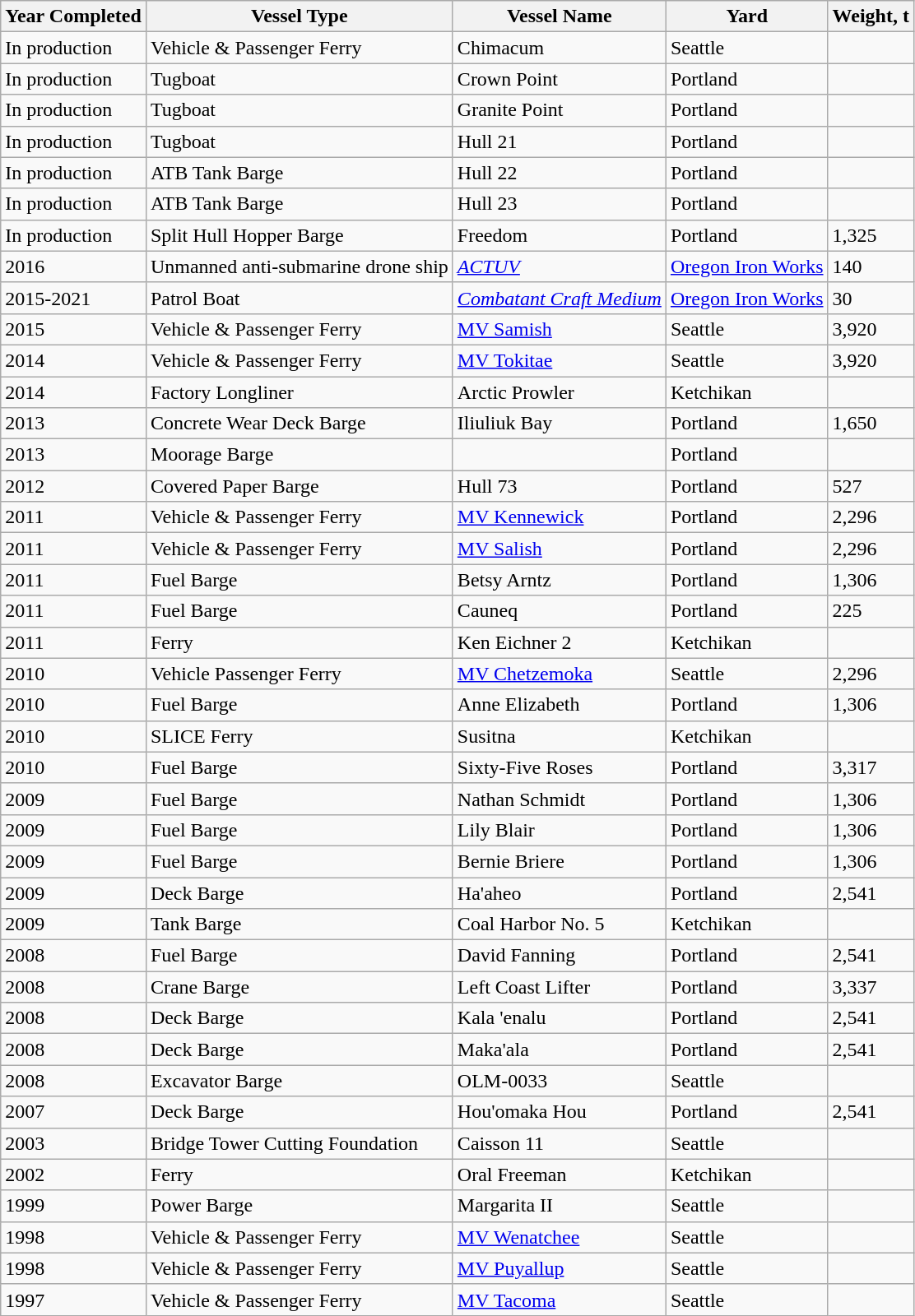<table class="wikitable">
<tr>
<th>Year Completed</th>
<th>Vessel Type</th>
<th>Vessel Name</th>
<th>Yard</th>
<th>Weight, t</th>
</tr>
<tr>
<td>In production</td>
<td>Vehicle & Passenger Ferry</td>
<td>Chimacum</td>
<td>Seattle</td>
<td></td>
</tr>
<tr>
<td>In production</td>
<td>Tugboat</td>
<td>Crown Point</td>
<td>Portland</td>
<td></td>
</tr>
<tr>
<td>In production</td>
<td>Tugboat</td>
<td>Granite Point</td>
<td>Portland</td>
<td></td>
</tr>
<tr>
<td>In production</td>
<td>Tugboat</td>
<td>Hull 21</td>
<td>Portland</td>
<td></td>
</tr>
<tr>
<td>In production</td>
<td>ATB Tank Barge</td>
<td>Hull 22</td>
<td>Portland</td>
<td></td>
</tr>
<tr>
<td>In production</td>
<td>ATB Tank Barge</td>
<td>Hull 23</td>
<td>Portland</td>
<td></td>
</tr>
<tr>
<td>In production</td>
<td>Split Hull Hopper Barge</td>
<td>Freedom</td>
<td>Portland</td>
<td>1,325</td>
</tr>
<tr>
<td>2016</td>
<td>Unmanned anti-submarine drone ship</td>
<td><em><a href='#'>ACTUV</a></em></td>
<td><a href='#'>Oregon Iron Works</a></td>
<td>140</td>
</tr>
<tr>
<td>2015-2021</td>
<td>Patrol Boat</td>
<td><em><a href='#'>Combatant Craft Medium</a></em></td>
<td><a href='#'>Oregon Iron Works</a></td>
<td>30</td>
</tr>
<tr>
<td>2015</td>
<td>Vehicle & Passenger Ferry</td>
<td><a href='#'>MV Samish</a></td>
<td>Seattle</td>
<td>3,920</td>
</tr>
<tr>
<td>2014</td>
<td>Vehicle & Passenger Ferry</td>
<td><a href='#'>MV Tokitae</a></td>
<td>Seattle</td>
<td>3,920</td>
</tr>
<tr>
<td>2014</td>
<td>Factory Longliner</td>
<td>Arctic Prowler</td>
<td>Ketchikan</td>
<td></td>
</tr>
<tr>
<td>2013</td>
<td>Concrete Wear Deck Barge</td>
<td>Iliuliuk Bay</td>
<td>Portland</td>
<td>1,650</td>
</tr>
<tr>
<td>2013</td>
<td>Moorage Barge</td>
<td></td>
<td>Portland</td>
<td></td>
</tr>
<tr>
<td>2012</td>
<td>Covered Paper Barge</td>
<td>Hull 73</td>
<td>Portland</td>
<td>527</td>
</tr>
<tr>
<td>2011</td>
<td>Vehicle & Passenger Ferry</td>
<td><a href='#'>MV Kennewick</a></td>
<td>Portland</td>
<td>2,296</td>
</tr>
<tr>
<td>2011</td>
<td>Vehicle & Passenger Ferry</td>
<td><a href='#'>MV Salish</a></td>
<td>Portland</td>
<td>2,296</td>
</tr>
<tr>
<td>2011</td>
<td>Fuel Barge</td>
<td>Betsy Arntz</td>
<td>Portland</td>
<td>1,306</td>
</tr>
<tr>
<td>2011</td>
<td>Fuel Barge</td>
<td>Cauneq</td>
<td>Portland</td>
<td>225</td>
</tr>
<tr>
<td>2011</td>
<td>Ferry</td>
<td>Ken Eichner 2</td>
<td>Ketchikan</td>
<td></td>
</tr>
<tr>
<td>2010</td>
<td>Vehicle Passenger Ferry</td>
<td><a href='#'>MV Chetzemoka</a></td>
<td>Seattle</td>
<td>2,296</td>
</tr>
<tr>
<td>2010</td>
<td>Fuel Barge</td>
<td>Anne Elizabeth</td>
<td>Portland</td>
<td>1,306</td>
</tr>
<tr>
<td>2010</td>
<td>SLICE Ferry</td>
<td>Susitna</td>
<td>Ketchikan</td>
<td></td>
</tr>
<tr>
<td>2010</td>
<td>Fuel Barge</td>
<td>Sixty-Five Roses</td>
<td>Portland</td>
<td>3,317</td>
</tr>
<tr>
<td>2009</td>
<td>Fuel Barge</td>
<td>Nathan Schmidt</td>
<td>Portland</td>
<td>1,306</td>
</tr>
<tr>
<td>2009</td>
<td>Fuel Barge</td>
<td>Lily Blair</td>
<td>Portland</td>
<td>1,306</td>
</tr>
<tr>
<td>2009</td>
<td>Fuel Barge</td>
<td>Bernie Briere</td>
<td>Portland</td>
<td>1,306</td>
</tr>
<tr>
<td>2009</td>
<td>Deck Barge</td>
<td>Ha'aheo</td>
<td>Portland</td>
<td>2,541</td>
</tr>
<tr>
<td>2009</td>
<td>Tank Barge</td>
<td>Coal Harbor No. 5</td>
<td>Ketchikan</td>
<td></td>
</tr>
<tr>
<td>2008</td>
<td>Fuel Barge</td>
<td>David Fanning</td>
<td>Portland</td>
<td>2,541</td>
</tr>
<tr>
<td>2008</td>
<td>Crane Barge</td>
<td>Left Coast Lifter</td>
<td>Portland</td>
<td>3,337</td>
</tr>
<tr>
<td>2008</td>
<td>Deck Barge</td>
<td>Kala 'enalu</td>
<td>Portland</td>
<td>2,541</td>
</tr>
<tr>
<td>2008</td>
<td>Deck Barge</td>
<td>Maka'ala</td>
<td>Portland</td>
<td>2,541</td>
</tr>
<tr>
<td>2008</td>
<td>Excavator Barge</td>
<td>OLM-0033</td>
<td>Seattle</td>
<td></td>
</tr>
<tr>
<td>2007</td>
<td>Deck Barge</td>
<td>Hou'omaka Hou</td>
<td>Portland</td>
<td>2,541</td>
</tr>
<tr>
<td>2003</td>
<td>Bridge Tower Cutting Foundation</td>
<td>Caisson 11</td>
<td>Seattle</td>
<td></td>
</tr>
<tr>
<td>2002</td>
<td>Ferry</td>
<td>Oral Freeman</td>
<td>Ketchikan</td>
<td></td>
</tr>
<tr>
<td>1999</td>
<td>Power Barge</td>
<td>Margarita II</td>
<td>Seattle</td>
<td></td>
</tr>
<tr>
<td>1998</td>
<td>Vehicle & Passenger Ferry</td>
<td><a href='#'>MV Wenatchee</a></td>
<td>Seattle</td>
<td></td>
</tr>
<tr>
<td>1998</td>
<td>Vehicle & Passenger Ferry</td>
<td><a href='#'>MV Puyallup</a></td>
<td>Seattle</td>
<td></td>
</tr>
<tr>
<td>1997</td>
<td>Vehicle & Passenger Ferry</td>
<td><a href='#'>MV Tacoma</a></td>
<td>Seattle</td>
<td></td>
</tr>
</table>
